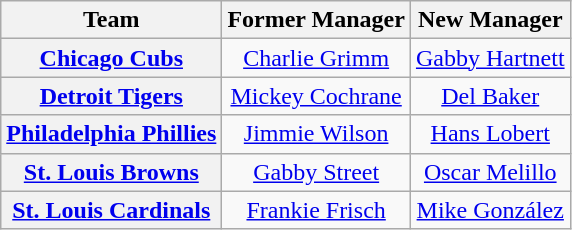<table class="wikitable plainrowheaders" style="text-align:center;">
<tr>
<th>Team</th>
<th>Former Manager</th>
<th>New Manager</th>
</tr>
<tr>
<th scope="row" style="text-align:center;"><a href='#'>Chicago Cubs</a></th>
<td><a href='#'>Charlie Grimm</a></td>
<td><a href='#'>Gabby Hartnett</a></td>
</tr>
<tr>
<th scope="row" style="text-align:center;"><a href='#'>Detroit Tigers</a></th>
<td><a href='#'>Mickey Cochrane</a></td>
<td><a href='#'>Del Baker</a></td>
</tr>
<tr>
<th scope="row" style="text-align:center;"><a href='#'>Philadelphia Phillies</a></th>
<td><a href='#'>Jimmie Wilson</a></td>
<td><a href='#'>Hans Lobert</a></td>
</tr>
<tr>
<th scope="row" style="text-align:center;"><a href='#'>St. Louis Browns</a></th>
<td><a href='#'>Gabby Street</a></td>
<td><a href='#'>Oscar Melillo</a></td>
</tr>
<tr>
<th scope="row" style="text-align:center;"><a href='#'>St. Louis Cardinals</a></th>
<td><a href='#'>Frankie Frisch</a></td>
<td><a href='#'>Mike González</a></td>
</tr>
</table>
